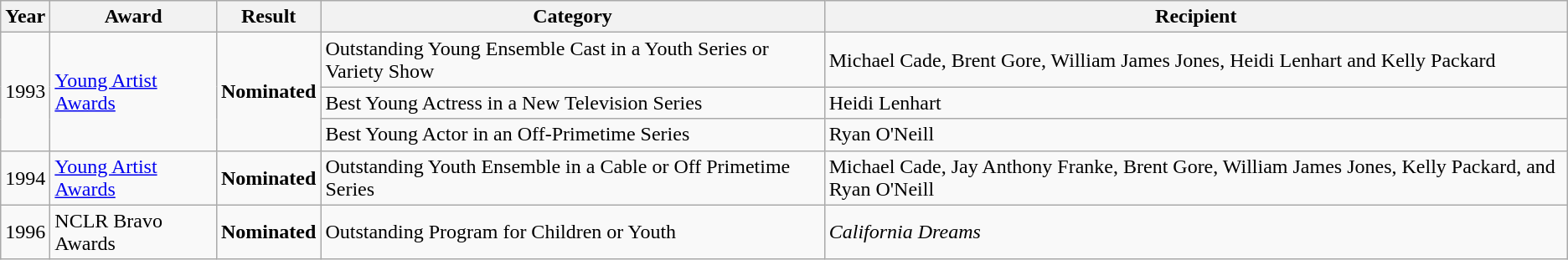<table class="wikitable">
<tr>
<th>Year</th>
<th>Award</th>
<th>Result</th>
<th>Category</th>
<th>Recipient</th>
</tr>
<tr>
<td rowspan=3>1993</td>
<td rowspan=3><a href='#'>Young Artist Awards</a></td>
<td rowspan=3><strong>Nominated</strong></td>
<td>Outstanding Young Ensemble Cast in a Youth Series or Variety Show</td>
<td>Michael Cade, Brent Gore, William James Jones, Heidi Lenhart and Kelly Packard</td>
</tr>
<tr>
<td>Best Young Actress in a New Television Series</td>
<td>Heidi Lenhart</td>
</tr>
<tr>
<td>Best Young Actor in an Off-Primetime Series</td>
<td>Ryan O'Neill</td>
</tr>
<tr>
<td>1994</td>
<td><a href='#'>Young Artist Awards</a></td>
<td><strong>Nominated</strong></td>
<td>Outstanding Youth Ensemble in a Cable or Off Primetime Series</td>
<td>Michael Cade, Jay Anthony Franke, Brent Gore, William James Jones, Kelly Packard, and Ryan O'Neill</td>
</tr>
<tr>
<td>1996</td>
<td>NCLR Bravo Awards</td>
<td><strong>Nominated</strong></td>
<td>Outstanding Program for Children or Youth</td>
<td><em>California Dreams</em></td>
</tr>
</table>
